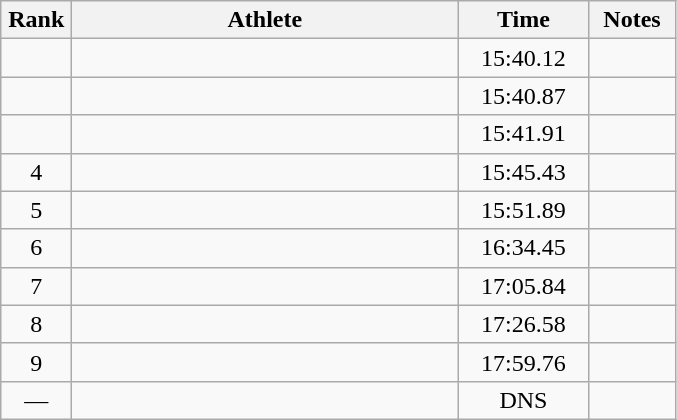<table class="wikitable" style="text-align:center">
<tr>
<th width=40>Rank</th>
<th width=250>Athlete</th>
<th width=80>Time</th>
<th width=50>Notes</th>
</tr>
<tr>
<td></td>
<td align=left></td>
<td>15:40.12</td>
<td></td>
</tr>
<tr>
<td></td>
<td align=left></td>
<td>15:40.87</td>
<td></td>
</tr>
<tr>
<td></td>
<td align=left></td>
<td>15:41.91</td>
<td></td>
</tr>
<tr>
<td>4</td>
<td align=left></td>
<td>15:45.43</td>
<td></td>
</tr>
<tr>
<td>5</td>
<td align=left></td>
<td>15:51.89</td>
<td></td>
</tr>
<tr>
<td>6</td>
<td align=left></td>
<td>16:34.45</td>
<td></td>
</tr>
<tr>
<td>7</td>
<td align=left></td>
<td>17:05.84</td>
<td></td>
</tr>
<tr>
<td>8</td>
<td align=left></td>
<td>17:26.58</td>
<td></td>
</tr>
<tr>
<td>9</td>
<td align=left></td>
<td>17:59.76</td>
<td></td>
</tr>
<tr>
<td>—</td>
<td align=left></td>
<td>DNS</td>
<td></td>
</tr>
</table>
